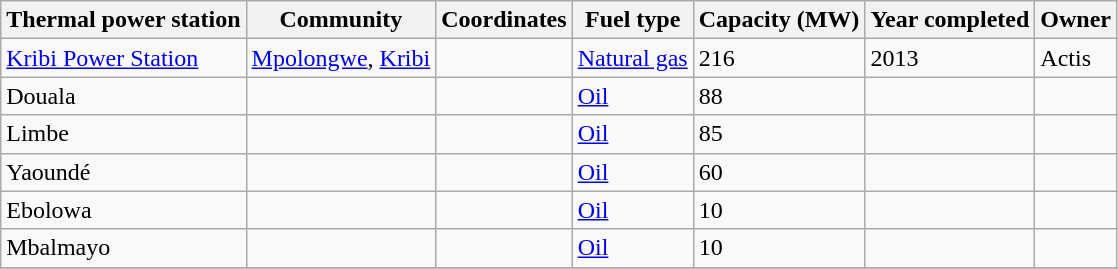<table class="wikitable">
<tr>
<th>Thermal power station</th>
<th>Community</th>
<th>Coordinates</th>
<th>Fuel type</th>
<th>Capacity (MW)</th>
<th>Year completed</th>
<th>Owner</th>
</tr>
<tr>
<td><a href='#'>Kribi Power Station</a></td>
<td><a href='#'>Mpolongwe</a>, <a href='#'>Kribi</a></td>
<td></td>
<td><a href='#'>Natural gas</a></td>
<td>216</td>
<td>2013</td>
<td>Actis</td>
</tr>
<tr>
<td>Douala</td>
<td></td>
<td></td>
<td><a href='#'>Oil</a></td>
<td>88</td>
<td></td>
<td></td>
</tr>
<tr>
<td>Limbe</td>
<td></td>
<td></td>
<td><a href='#'>Oil</a></td>
<td>85</td>
<td></td>
<td></td>
</tr>
<tr>
<td>Yaoundé</td>
<td></td>
<td></td>
<td><a href='#'>Oil</a></td>
<td>60</td>
<td></td>
<td></td>
</tr>
<tr>
<td>Ebolowa</td>
<td></td>
<td></td>
<td><a href='#'>Oil</a></td>
<td>10</td>
<td></td>
<td></td>
</tr>
<tr>
<td>Mbalmayo</td>
<td></td>
<td></td>
<td><a href='#'>Oil</a></td>
<td>10</td>
<td></td>
<td></td>
</tr>
<tr>
</tr>
</table>
